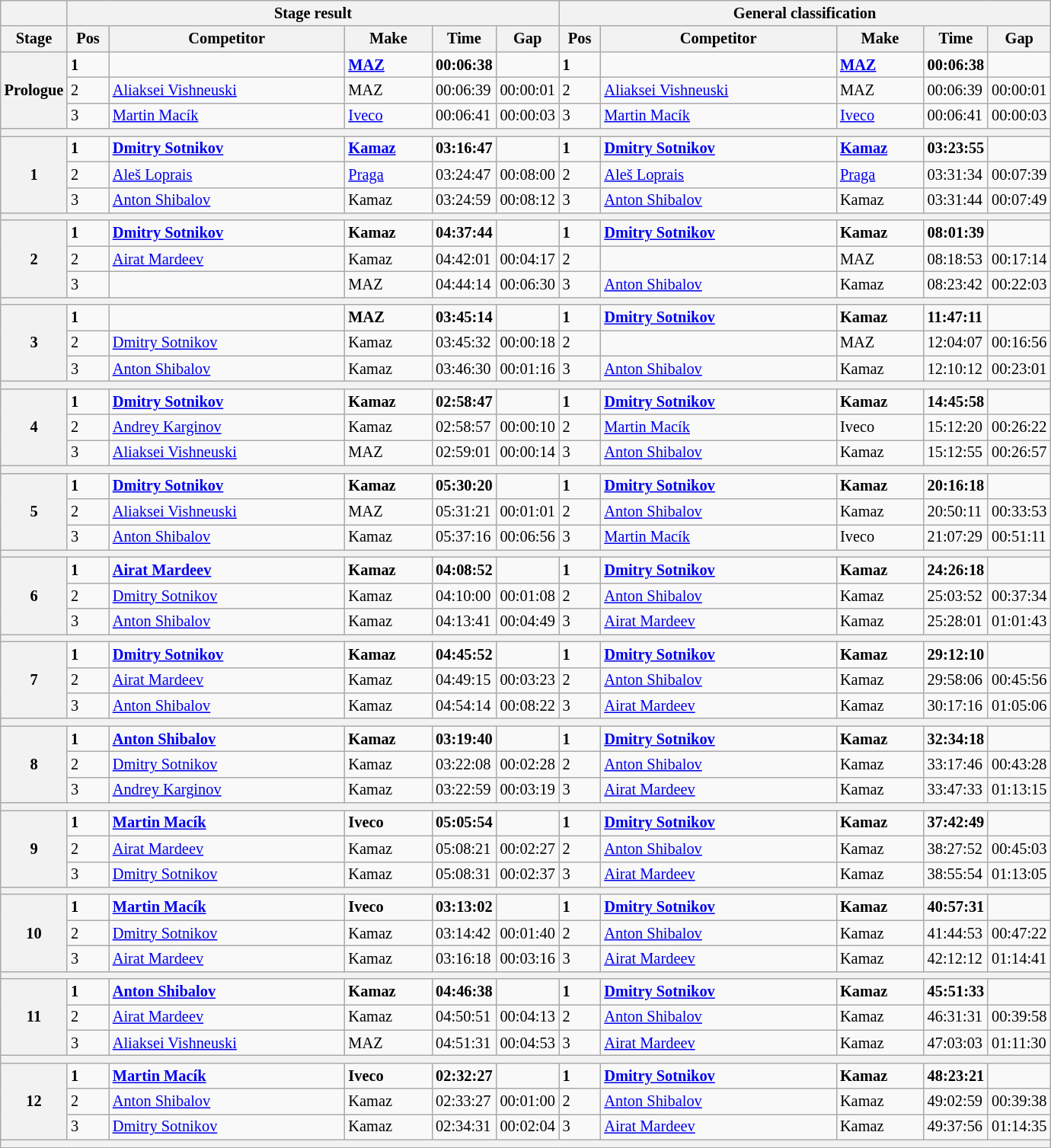<table class="wikitable" style="font-size:85%;">
<tr>
<th></th>
<th colspan=5>Stage result</th>
<th colspan=5>General classification</th>
</tr>
<tr>
<th width="40px">Stage</th>
<th width="30px">Pos</th>
<th width="200px">Competitor</th>
<th width="70px">Make</th>
<th width="40px">Time</th>
<th width="40px">Gap</th>
<th width="30px">Pos</th>
<th width="200px">Competitor</th>
<th width="70px">Make</th>
<th width="40px">Time</th>
<th width="40px">Gap</th>
</tr>
<tr>
<th rowspan=3>Prologue</th>
<td><strong>1</strong></td>
<td><strong> </strong></td>
<td><strong><a href='#'>MAZ</a></strong></td>
<td><strong>00:06:38</strong></td>
<td></td>
<td><strong>1</strong></td>
<td><strong> </strong></td>
<td><strong><a href='#'>MAZ</a></strong></td>
<td><strong>00:06:38</strong></td>
<td></td>
</tr>
<tr>
<td>2</td>
<td> <a href='#'>Aliaksei Vishneuski</a></td>
<td>MAZ</td>
<td>00:06:39</td>
<td>00:00:01</td>
<td>2</td>
<td> <a href='#'>Aliaksei Vishneuski</a></td>
<td>MAZ</td>
<td>00:06:39</td>
<td>00:00:01</td>
</tr>
<tr>
<td>3</td>
<td> <a href='#'>Martin Macík</a></td>
<td><a href='#'>Iveco</a></td>
<td>00:06:41</td>
<td>00:00:03</td>
<td>3</td>
<td> <a href='#'>Martin Macík</a></td>
<td><a href='#'>Iveco</a></td>
<td>00:06:41</td>
<td>00:00:03</td>
</tr>
<tr>
<th colspan=11></th>
</tr>
<tr>
<th rowspan=3>1</th>
<td><strong>1</strong></td>
<td><strong> <a href='#'>Dmitry Sotnikov</a></strong></td>
<td><strong><a href='#'>Kamaz</a></strong></td>
<td><strong>03:16:47</strong></td>
<td></td>
<td><strong>1</strong></td>
<td><strong> <a href='#'>Dmitry Sotnikov</a></strong></td>
<td><strong><a href='#'>Kamaz</a></strong></td>
<td><strong>03:23:55</strong></td>
<td></td>
</tr>
<tr>
<td>2</td>
<td> <a href='#'>Aleš Loprais</a></td>
<td><a href='#'>Praga</a></td>
<td>03:24:47</td>
<td>00:08:00</td>
<td>2</td>
<td> <a href='#'>Aleš Loprais</a></td>
<td><a href='#'>Praga</a></td>
<td>03:31:34</td>
<td>00:07:39</td>
</tr>
<tr>
<td>3</td>
<td> <a href='#'>Anton Shibalov</a></td>
<td>Kamaz</td>
<td>03:24:59</td>
<td>00:08:12</td>
<td>3</td>
<td> <a href='#'>Anton Shibalov</a></td>
<td>Kamaz</td>
<td>03:31:44</td>
<td>00:07:49</td>
</tr>
<tr>
<th colspan=11></th>
</tr>
<tr>
<th rowspan=3>2</th>
<td><strong>1</strong></td>
<td><strong> <a href='#'>Dmitry Sotnikov</a></strong></td>
<td><strong>Kamaz</strong></td>
<td><strong>04:37:44</strong></td>
<td></td>
<td><strong>1</strong></td>
<td><strong> <a href='#'>Dmitry Sotnikov</a></strong></td>
<td><strong>Kamaz</strong></td>
<td><strong>08:01:39</strong></td>
<td></td>
</tr>
<tr>
<td>2</td>
<td> <a href='#'>Airat Mardeev</a></td>
<td>Kamaz</td>
<td>04:42:01</td>
<td>00:04:17</td>
<td>2</td>
<td> </td>
<td>MAZ</td>
<td>08:18:53</td>
<td>00:17:14</td>
</tr>
<tr>
<td>3</td>
<td> </td>
<td>MAZ</td>
<td>04:44:14</td>
<td>00:06:30</td>
<td>3</td>
<td> <a href='#'>Anton Shibalov</a></td>
<td>Kamaz</td>
<td>08:23:42</td>
<td>00:22:03</td>
</tr>
<tr>
<th colspan=11></th>
</tr>
<tr>
<th rowspan=3>3</th>
<td><strong>1</strong></td>
<td><strong> </strong></td>
<td><strong>MAZ</strong></td>
<td><strong>03:45:14</strong></td>
<td></td>
<td><strong>1</strong></td>
<td><strong> <a href='#'>Dmitry Sotnikov</a></strong></td>
<td><strong>Kamaz</strong></td>
<td><strong>11:47:11</strong></td>
<td></td>
</tr>
<tr>
<td>2</td>
<td> <a href='#'>Dmitry Sotnikov</a></td>
<td>Kamaz</td>
<td>03:45:32</td>
<td>00:00:18</td>
<td>2</td>
<td> </td>
<td>MAZ</td>
<td>12:04:07</td>
<td>00:16:56</td>
</tr>
<tr>
<td>3</td>
<td> <a href='#'>Anton Shibalov</a></td>
<td>Kamaz</td>
<td>03:46:30</td>
<td>00:01:16</td>
<td>3</td>
<td> <a href='#'>Anton Shibalov</a></td>
<td>Kamaz</td>
<td>12:10:12</td>
<td>00:23:01</td>
</tr>
<tr>
<th colspan=11></th>
</tr>
<tr>
<th rowspan=3>4</th>
<td><strong>1</strong></td>
<td><strong> <a href='#'>Dmitry Sotnikov</a></strong></td>
<td><strong>Kamaz</strong></td>
<td><strong>02:58:47</strong></td>
<td></td>
<td><strong>1</strong></td>
<td><strong> <a href='#'>Dmitry Sotnikov</a></strong></td>
<td><strong>Kamaz</strong></td>
<td><strong>14:45:58</strong></td>
<td></td>
</tr>
<tr>
<td>2</td>
<td> <a href='#'>Andrey Karginov</a></td>
<td>Kamaz</td>
<td>02:58:57</td>
<td>00:00:10</td>
<td>2</td>
<td> <a href='#'>Martin Macík</a></td>
<td>Iveco</td>
<td>15:12:20</td>
<td>00:26:22</td>
</tr>
<tr>
<td>3</td>
<td> <a href='#'>Aliaksei Vishneuski</a></td>
<td>MAZ</td>
<td>02:59:01</td>
<td>00:00:14</td>
<td>3</td>
<td> <a href='#'>Anton Shibalov</a></td>
<td>Kamaz</td>
<td>15:12:55</td>
<td>00:26:57</td>
</tr>
<tr>
<th colspan=11></th>
</tr>
<tr>
<th rowspan=3>5</th>
<td><strong>1</strong></td>
<td><strong> <a href='#'>Dmitry Sotnikov</a></strong></td>
<td><strong>Kamaz</strong></td>
<td><strong>05:30:20</strong></td>
<td></td>
<td><strong>1</strong></td>
<td><strong> <a href='#'>Dmitry Sotnikov</a></strong></td>
<td><strong>Kamaz</strong></td>
<td><strong>20:16:18</strong></td>
<td></td>
</tr>
<tr>
<td>2</td>
<td> <a href='#'>Aliaksei Vishneuski</a></td>
<td>MAZ</td>
<td>05:31:21</td>
<td>00:01:01</td>
<td>2</td>
<td> <a href='#'>Anton Shibalov</a></td>
<td>Kamaz</td>
<td>20:50:11</td>
<td>00:33:53</td>
</tr>
<tr>
<td>3</td>
<td> <a href='#'>Anton Shibalov</a></td>
<td>Kamaz</td>
<td>05:37:16</td>
<td>00:06:56</td>
<td>3</td>
<td> <a href='#'>Martin Macík</a></td>
<td>Iveco</td>
<td>21:07:29</td>
<td>00:51:11</td>
</tr>
<tr>
<th colspan=11></th>
</tr>
<tr>
<th rowspan=3>6</th>
<td><strong>1</strong></td>
<td><strong> <a href='#'>Airat Mardeev</a></strong></td>
<td><strong>Kamaz</strong></td>
<td><strong>04:08:52</strong></td>
<td></td>
<td><strong>1</strong></td>
<td><strong> <a href='#'>Dmitry Sotnikov</a></strong></td>
<td><strong>Kamaz</strong></td>
<td><strong>24:26:18</strong></td>
<td></td>
</tr>
<tr>
<td>2</td>
<td> <a href='#'>Dmitry Sotnikov</a></td>
<td>Kamaz</td>
<td>04:10:00</td>
<td>00:01:08</td>
<td>2</td>
<td> <a href='#'>Anton Shibalov</a></td>
<td>Kamaz</td>
<td>25:03:52</td>
<td>00:37:34</td>
</tr>
<tr>
<td>3</td>
<td> <a href='#'>Anton Shibalov</a></td>
<td>Kamaz</td>
<td>04:13:41</td>
<td>00:04:49</td>
<td>3</td>
<td> <a href='#'>Airat Mardeev</a></td>
<td>Kamaz</td>
<td>25:28:01</td>
<td>01:01:43</td>
</tr>
<tr>
<th colspan=11></th>
</tr>
<tr>
<th rowspan=3>7</th>
<td><strong>1</strong></td>
<td><strong> <a href='#'>Dmitry Sotnikov</a></strong></td>
<td><strong>Kamaz</strong></td>
<td><strong>04:45:52</strong></td>
<td></td>
<td><strong>1</strong></td>
<td><strong> <a href='#'>Dmitry Sotnikov</a></strong></td>
<td><strong>Kamaz</strong></td>
<td><strong>29:12:10</strong></td>
<td></td>
</tr>
<tr>
<td>2</td>
<td> <a href='#'>Airat Mardeev</a></td>
<td>Kamaz</td>
<td>04:49:15</td>
<td>00:03:23</td>
<td>2</td>
<td> <a href='#'>Anton Shibalov</a></td>
<td>Kamaz</td>
<td>29:58:06</td>
<td>00:45:56</td>
</tr>
<tr>
<td>3</td>
<td> <a href='#'>Anton Shibalov</a></td>
<td>Kamaz</td>
<td>04:54:14</td>
<td>00:08:22</td>
<td>3</td>
<td> <a href='#'>Airat Mardeev</a></td>
<td>Kamaz</td>
<td>30:17:16</td>
<td>01:05:06</td>
</tr>
<tr>
<th colspan=11></th>
</tr>
<tr>
<th rowspan=3>8</th>
<td><strong>1</strong></td>
<td><strong> <a href='#'>Anton Shibalov</a></strong></td>
<td><strong>Kamaz</strong></td>
<td><strong>03:19:40</strong></td>
<td></td>
<td><strong>1</strong></td>
<td><strong> <a href='#'>Dmitry Sotnikov</a></strong></td>
<td><strong>Kamaz</strong></td>
<td><strong>32:34:18</strong></td>
<td></td>
</tr>
<tr>
<td>2</td>
<td> <a href='#'>Dmitry Sotnikov</a></td>
<td>Kamaz</td>
<td>03:22:08</td>
<td>00:02:28</td>
<td>2</td>
<td> <a href='#'>Anton Shibalov</a></td>
<td>Kamaz</td>
<td>33:17:46</td>
<td>00:43:28</td>
</tr>
<tr>
<td>3</td>
<td> <a href='#'>Andrey Karginov</a></td>
<td>Kamaz</td>
<td>03:22:59</td>
<td>00:03:19</td>
<td>3</td>
<td> <a href='#'>Airat Mardeev</a></td>
<td>Kamaz</td>
<td>33:47:33</td>
<td>01:13:15</td>
</tr>
<tr>
<th colspan=11></th>
</tr>
<tr>
<th rowspan=3>9</th>
<td><strong>1</strong></td>
<td><strong> <a href='#'>Martin Macík</a></strong></td>
<td><strong>Iveco</strong></td>
<td><strong>05:05:54</strong></td>
<td></td>
<td><strong>1</strong></td>
<td><strong> <a href='#'>Dmitry Sotnikov</a></strong></td>
<td><strong>Kamaz</strong></td>
<td><strong>37:42:49</strong></td>
<td></td>
</tr>
<tr>
<td>2</td>
<td> <a href='#'>Airat Mardeev</a></td>
<td>Kamaz</td>
<td>05:08:21</td>
<td>00:02:27</td>
<td>2</td>
<td> <a href='#'>Anton Shibalov</a></td>
<td>Kamaz</td>
<td>38:27:52</td>
<td>00:45:03</td>
</tr>
<tr>
<td>3</td>
<td> <a href='#'>Dmitry Sotnikov</a></td>
<td>Kamaz</td>
<td>05:08:31</td>
<td>00:02:37</td>
<td>3</td>
<td> <a href='#'>Airat Mardeev</a></td>
<td>Kamaz</td>
<td>38:55:54</td>
<td>01:13:05</td>
</tr>
<tr>
<th colspan=11></th>
</tr>
<tr>
<th rowspan=3>10</th>
<td><strong>1</strong></td>
<td><strong> <a href='#'>Martin Macík</a></strong></td>
<td><strong>Iveco</strong></td>
<td><strong>03:13:02</strong></td>
<td></td>
<td><strong>1</strong></td>
<td><strong> <a href='#'>Dmitry Sotnikov</a></strong></td>
<td><strong>Kamaz</strong></td>
<td><strong>40:57:31</strong></td>
<td></td>
</tr>
<tr>
<td>2</td>
<td> <a href='#'>Dmitry Sotnikov</a></td>
<td>Kamaz</td>
<td>03:14:42</td>
<td>00:01:40</td>
<td>2</td>
<td> <a href='#'>Anton Shibalov</a></td>
<td>Kamaz</td>
<td>41:44:53</td>
<td>00:47:22</td>
</tr>
<tr>
<td>3</td>
<td> <a href='#'>Airat Mardeev</a></td>
<td>Kamaz</td>
<td>03:16:18</td>
<td>00:03:16</td>
<td>3</td>
<td> <a href='#'>Airat Mardeev</a></td>
<td>Kamaz</td>
<td>42:12:12</td>
<td>01:14:41</td>
</tr>
<tr>
<th colspan=11></th>
</tr>
<tr>
<th rowspan=3>11</th>
<td><strong>1</strong></td>
<td><strong> <a href='#'>Anton Shibalov</a></strong></td>
<td><strong>Kamaz</strong></td>
<td><strong>04:46:38</strong></td>
<td></td>
<td><strong>1</strong></td>
<td><strong> <a href='#'>Dmitry Sotnikov</a></strong></td>
<td><strong>Kamaz</strong></td>
<td><strong>45:51:33</strong></td>
<td></td>
</tr>
<tr>
<td>2</td>
<td> <a href='#'>Airat Mardeev</a></td>
<td>Kamaz</td>
<td>04:50:51</td>
<td>00:04:13</td>
<td>2</td>
<td> <a href='#'>Anton Shibalov</a></td>
<td>Kamaz</td>
<td>46:31:31</td>
<td>00:39:58</td>
</tr>
<tr>
<td>3</td>
<td> <a href='#'>Aliaksei Vishneuski</a></td>
<td>MAZ</td>
<td>04:51:31</td>
<td>00:04:53</td>
<td>3</td>
<td> <a href='#'>Airat Mardeev</a></td>
<td>Kamaz</td>
<td>47:03:03</td>
<td>01:11:30</td>
</tr>
<tr>
<th colspan=11></th>
</tr>
<tr>
<th rowspan=3>12</th>
<td><strong>1</strong></td>
<td><strong> <a href='#'>Martin Macík</a></strong></td>
<td><strong>Iveco</strong></td>
<td><strong>02:32:27</strong></td>
<td></td>
<td><strong>1</strong></td>
<td><strong> <a href='#'>Dmitry Sotnikov</a></strong></td>
<td><strong>Kamaz</strong></td>
<td><strong>48:23:21</strong></td>
<td></td>
</tr>
<tr>
<td>2</td>
<td> <a href='#'>Anton Shibalov</a></td>
<td>Kamaz</td>
<td>02:33:27</td>
<td>00:01:00</td>
<td>2</td>
<td> <a href='#'>Anton Shibalov</a></td>
<td>Kamaz</td>
<td>49:02:59</td>
<td>00:39:38</td>
</tr>
<tr>
<td>3</td>
<td> <a href='#'>Dmitry Sotnikov</a></td>
<td>Kamaz</td>
<td>02:34:31</td>
<td>00:02:04</td>
<td>3</td>
<td> <a href='#'>Airat Mardeev</a></td>
<td>Kamaz</td>
<td>49:37:56</td>
<td>01:14:35</td>
</tr>
<tr>
<th colspan=11></th>
</tr>
</table>
